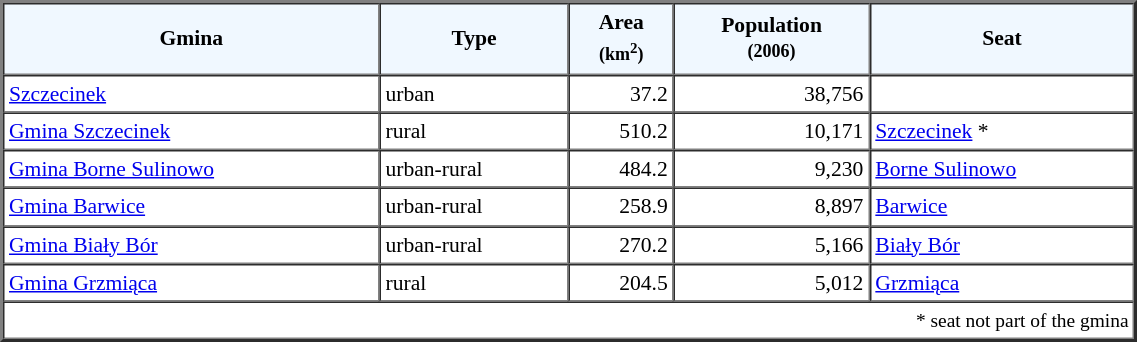<table width="60%" border="2" cellpadding="3" cellspacing="0" style="font-size:90%;line-height:120%;">
<tr bgcolor="F0F8FF">
<td style="text-align:center;"><strong>Gmina</strong></td>
<td style="text-align:center;"><strong>Type</strong></td>
<td style="text-align:center;"><strong>Area<br><small>(km<sup>2</sup>)</small></strong></td>
<td style="text-align:center;"><strong>Population<br><small>(2006)</small></strong></td>
<td style="text-align:center;"><strong>Seat</strong></td>
</tr>
<tr>
<td><a href='#'>Szczecinek</a></td>
<td>urban</td>
<td style="text-align:right;">37.2</td>
<td style="text-align:right;">38,756</td>
<td> </td>
</tr>
<tr>
<td><a href='#'>Gmina Szczecinek</a></td>
<td>rural</td>
<td style="text-align:right;">510.2</td>
<td style="text-align:right;">10,171</td>
<td><a href='#'>Szczecinek</a> *</td>
</tr>
<tr>
<td><a href='#'>Gmina Borne Sulinowo</a></td>
<td>urban-rural</td>
<td style="text-align:right;">484.2</td>
<td style="text-align:right;">9,230</td>
<td><a href='#'>Borne Sulinowo</a></td>
</tr>
<tr>
<td><a href='#'>Gmina Barwice</a></td>
<td>urban-rural</td>
<td style="text-align:right;">258.9</td>
<td style="text-align:right;">8,897</td>
<td><a href='#'>Barwice</a></td>
</tr>
<tr>
<td><a href='#'>Gmina Biały Bór</a></td>
<td>urban-rural</td>
<td style="text-align:right;">270.2</td>
<td style="text-align:right;">5,166</td>
<td><a href='#'>Biały Bór</a></td>
</tr>
<tr>
<td><a href='#'>Gmina Grzmiąca</a></td>
<td>rural</td>
<td style="text-align:right;">204.5</td>
<td style="text-align:right;">5,012</td>
<td><a href='#'>Grzmiąca</a></td>
</tr>
<tr>
<td colspan=5 style="text-align:right;font-size:90%">* seat not part of the gmina</td>
</tr>
<tr>
</tr>
</table>
